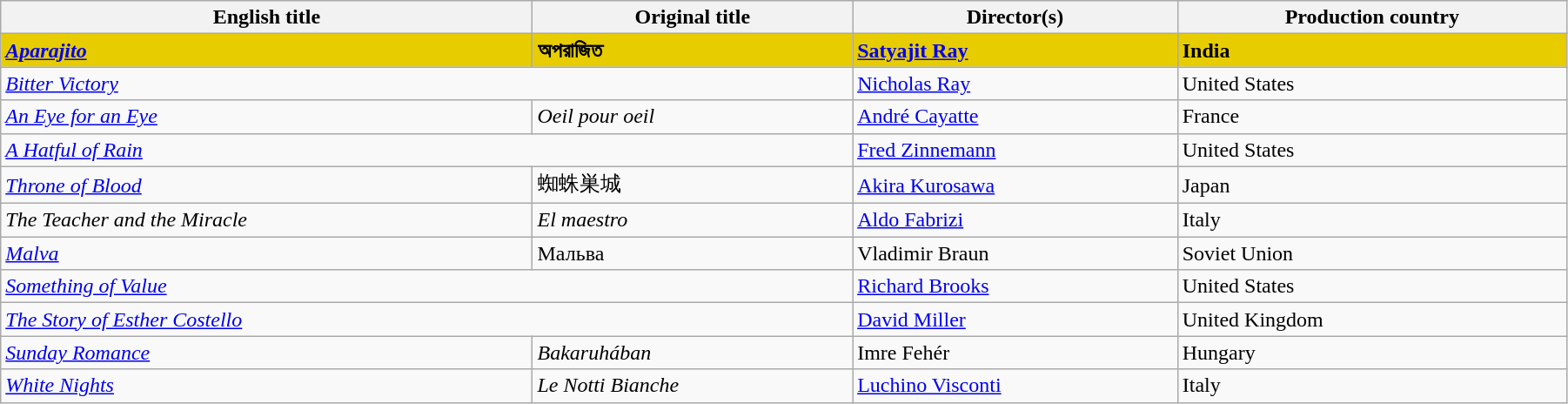<table class="wikitable" width="95%">
<tr>
<th>English title</th>
<th>Original title</th>
<th>Director(s)</th>
<th>Production country</th>
</tr>
<tr style="background:#E7CD00;">
<td><strong><em><a href='#'>Aparajito</a></em></strong></td>
<td><strong>অপরাজিত</strong></td>
<td><strong><a href='#'>Satyajit Ray</a></strong></td>
<td><strong>India</strong></td>
</tr>
<tr>
<td colspan="2"><em><a href='#'>Bitter Victory</a></em></td>
<td><a href='#'>Nicholas Ray</a></td>
<td>United States</td>
</tr>
<tr>
<td><em><a href='#'>An Eye for an Eye</a></em></td>
<td><em>Oeil pour oeil</em></td>
<td><a href='#'>André Cayatte</a></td>
<td>France</td>
</tr>
<tr>
<td colspan="2"><em><a href='#'>A Hatful of Rain</a></em></td>
<td><a href='#'>Fred Zinnemann</a></td>
<td>United States</td>
</tr>
<tr>
<td><em><a href='#'>Throne of Blood</a></em></td>
<td>蜘蛛巣城</td>
<td><a href='#'>Akira Kurosawa</a></td>
<td>Japan</td>
</tr>
<tr>
<td><em>The Teacher and the Miracle</em></td>
<td><em>El maestro</em></td>
<td><a href='#'>Aldo Fabrizi</a></td>
<td>Italy</td>
</tr>
<tr>
<td><em><a href='#'>Malva</a></em></td>
<td>Мальва</td>
<td>Vladimir Braun</td>
<td>Soviet Union</td>
</tr>
<tr>
<td colspan="2"><em><a href='#'>Something of Value</a></em></td>
<td><a href='#'>Richard Brooks</a></td>
<td>United States</td>
</tr>
<tr>
<td colspan="2"><em><a href='#'>The Story of Esther Costello</a></em></td>
<td><a href='#'>David Miller</a></td>
<td>United Kingdom</td>
</tr>
<tr>
<td><em><a href='#'>Sunday Romance</a></em></td>
<td><em>Bakaruhában</em></td>
<td>Imre Fehér</td>
<td>Hungary</td>
</tr>
<tr>
<td><em><a href='#'>White Nights</a></em></td>
<td><em>Le Notti Bianche</em></td>
<td><a href='#'>Luchino Visconti</a></td>
<td>Italy</td>
</tr>
</table>
